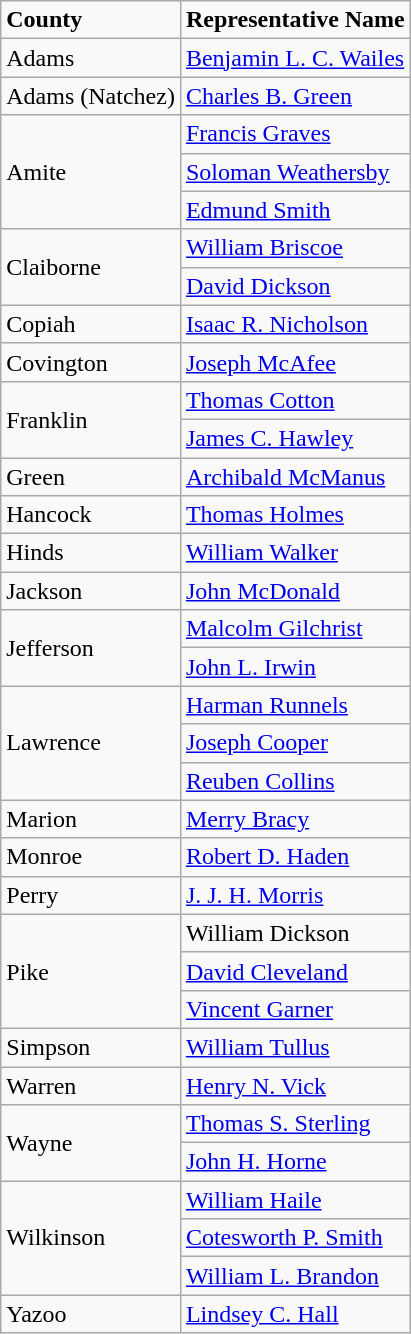<table class="wikitable">
<tr>
<td><strong>County</strong></td>
<td><strong>Representative Name</strong></td>
</tr>
<tr>
<td colspan="1">Adams</td>
<td><a href='#'>Benjamin L. C. Wailes</a></td>
</tr>
<tr>
<td>Adams (Natchez)</td>
<td><a href='#'>Charles B. Green</a></td>
</tr>
<tr>
<td colspan="1" rowspan="3">Amite</td>
<td><a href='#'>Francis Graves</a></td>
</tr>
<tr>
<td><a href='#'>Soloman Weathersby</a></td>
</tr>
<tr>
<td><a href='#'>Edmund Smith</a></td>
</tr>
<tr>
<td colspan="1" rowspan="2">Claiborne</td>
<td><a href='#'>William Briscoe</a></td>
</tr>
<tr>
<td><a href='#'>David Dickson</a></td>
</tr>
<tr>
<td>Copiah</td>
<td><a href='#'>Isaac R. Nicholson</a></td>
</tr>
<tr>
<td>Covington</td>
<td><a href='#'>Joseph McAfee</a></td>
</tr>
<tr>
<td colspan="1" rowspan="2">Franklin</td>
<td><a href='#'>Thomas Cotton</a></td>
</tr>
<tr>
<td><a href='#'>James C. Hawley</a></td>
</tr>
<tr>
<td colspan="1">Green</td>
<td><a href='#'>Archibald McManus</a></td>
</tr>
<tr>
<td colspan="1">Hancock</td>
<td><a href='#'>Thomas Holmes</a></td>
</tr>
<tr>
<td>Hinds</td>
<td><a href='#'>William Walker</a></td>
</tr>
<tr>
<td>Jackson</td>
<td><a href='#'>John McDonald</a></td>
</tr>
<tr>
<td colspan="1" rowspan="2">Jefferson</td>
<td><a href='#'>Malcolm Gilchrist</a></td>
</tr>
<tr>
<td><a href='#'>John L. Irwin</a></td>
</tr>
<tr>
<td colspan="1" rowspan="3">Lawrence</td>
<td><a href='#'>Harman Runnels</a></td>
</tr>
<tr>
<td><a href='#'>Joseph Cooper</a></td>
</tr>
<tr>
<td><a href='#'>Reuben Collins</a></td>
</tr>
<tr>
<td>Marion</td>
<td><a href='#'>Merry Bracy</a></td>
</tr>
<tr>
<td>Monroe</td>
<td><a href='#'>Robert D. Haden</a></td>
</tr>
<tr>
<td colspan="1">Perry</td>
<td><a href='#'>J. J. H. Morris</a></td>
</tr>
<tr>
<td colspan="1" rowspan="3">Pike</td>
<td>William Dickson</td>
</tr>
<tr>
<td><a href='#'>David Cleveland</a></td>
</tr>
<tr>
<td><a href='#'>Vincent Garner</a></td>
</tr>
<tr>
<td>Simpson</td>
<td><a href='#'>William Tullus</a></td>
</tr>
<tr>
<td>Warren</td>
<td><a href='#'>Henry N. Vick</a></td>
</tr>
<tr>
<td colspan="1" rowspan="2">Wayne</td>
<td><a href='#'>Thomas S. Sterling</a></td>
</tr>
<tr>
<td><a href='#'>John H. Horne</a></td>
</tr>
<tr>
<td colspan="1" rowspan="3">Wilkinson</td>
<td><a href='#'>William Haile</a></td>
</tr>
<tr>
<td><a href='#'>Cotesworth P. Smith</a></td>
</tr>
<tr>
<td><a href='#'>William L. Brandon</a></td>
</tr>
<tr>
<td>Yazoo</td>
<td><a href='#'>Lindsey C. Hall</a></td>
</tr>
</table>
